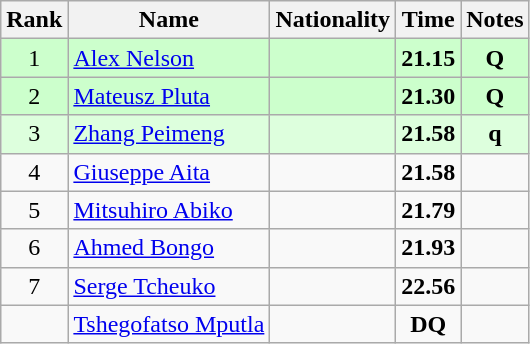<table class="wikitable sortable" style="text-align:center">
<tr>
<th>Rank</th>
<th>Name</th>
<th>Nationality</th>
<th>Time</th>
<th>Notes</th>
</tr>
<tr bgcolor=ccffcc>
<td>1</td>
<td align=left><a href='#'>Alex Nelson</a></td>
<td align=left></td>
<td><strong>21.15</strong></td>
<td><strong>Q</strong></td>
</tr>
<tr bgcolor=ccffcc>
<td>2</td>
<td align=left><a href='#'>Mateusz Pluta</a></td>
<td align=left></td>
<td><strong>21.30</strong></td>
<td><strong>Q</strong></td>
</tr>
<tr bgcolor=ddffdd>
<td>3</td>
<td align=left><a href='#'>Zhang Peimeng</a></td>
<td align=left></td>
<td><strong>21.58</strong></td>
<td><strong>q</strong></td>
</tr>
<tr>
<td>4</td>
<td align=left><a href='#'>Giuseppe Aita</a></td>
<td align=left></td>
<td><strong>21.58</strong></td>
<td></td>
</tr>
<tr>
<td>5</td>
<td align=left><a href='#'>Mitsuhiro Abiko</a></td>
<td align=left></td>
<td><strong>21.79</strong></td>
<td></td>
</tr>
<tr>
<td>6</td>
<td align=left><a href='#'>Ahmed Bongo</a></td>
<td align=left></td>
<td><strong>21.93</strong></td>
<td></td>
</tr>
<tr>
<td>7</td>
<td align=left><a href='#'>Serge Tcheuko</a></td>
<td align=left></td>
<td><strong>22.56</strong></td>
<td></td>
</tr>
<tr>
<td></td>
<td align=left><a href='#'>Tshegofatso Mputla</a></td>
<td align=left></td>
<td><strong>DQ</strong></td>
<td></td>
</tr>
</table>
